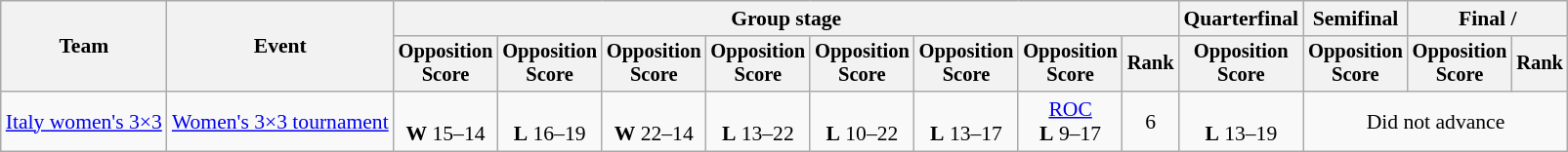<table class="wikitable" style="text-align:center; font-size:90%">
<tr>
<th rowspan=2>Team</th>
<th rowspan=2>Event</th>
<th colspan=8>Group stage</th>
<th>Quarterfinal</th>
<th>Semifinal</th>
<th colspan=2>Final / </th>
</tr>
<tr style="font-size:95%">
<th>Opposition<br>Score</th>
<th>Opposition<br>Score</th>
<th>Opposition<br>Score</th>
<th>Opposition<br>Score</th>
<th>Opposition<br>Score</th>
<th>Opposition<br>Score</th>
<th>Opposition<br>Score</th>
<th>Rank</th>
<th>Opposition<br>Score</th>
<th>Opposition<br>Score</th>
<th>Opposition<br>Score</th>
<th>Rank</th>
</tr>
<tr>
<td align=left><a href='#'>Italy women's 3×3</a></td>
<td align=left><a href='#'>Women's 3×3 tournament</a></td>
<td><br><strong>W</strong> 15–14</td>
<td><br><strong>L</strong> 16–19</td>
<td><br><strong>W</strong> 22–14</td>
<td><br><strong>L</strong> 13–22</td>
<td><br><strong>L</strong> 10–22</td>
<td><br><strong>L</strong> 13–17</td>
<td> <a href='#'>ROC</a><br><strong>L</strong> 9–17</td>
<td>6</td>
<td><br><strong>L</strong> 13–19</td>
<td colspan="3">Did not advance</td>
</tr>
</table>
